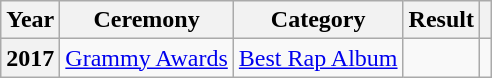<table class="wikitable plainrowheaders" style="border:none; margin:0;">
<tr>
<th scope="col">Year</th>
<th scope="col">Ceremony</th>
<th scope="col">Category</th>
<th scope="col">Result</th>
<th scope="col" class="unsortable"></th>
</tr>
<tr>
<th scope="row">2017</th>
<td><a href='#'>Grammy Awards</a></td>
<td><a href='#'>Best Rap Album</a></td>
<td></td>
<td></td>
</tr>
</table>
